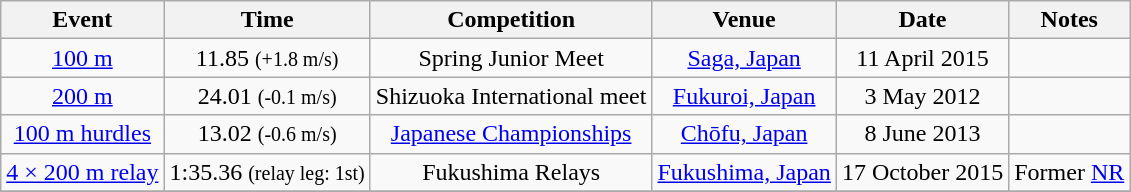<table class="wikitable" style=text-align:center>
<tr>
<th>Event</th>
<th>Time</th>
<th>Competition</th>
<th>Venue</th>
<th>Date</th>
<th>Notes</th>
</tr>
<tr>
<td><a href='#'>100&nbsp;m</a></td>
<td>11.85 <small>(+1.8 m/s)</small></td>
<td>Spring Junior Meet</td>
<td><a href='#'>Saga, Japan</a></td>
<td>11 April 2015</td>
<td></td>
</tr>
<tr>
<td><a href='#'>200&nbsp;m</a></td>
<td>24.01 <small>(-0.1 m/s)</small></td>
<td>Shizuoka International meet</td>
<td><a href='#'>Fukuroi, Japan</a></td>
<td>3 May 2012</td>
<td></td>
</tr>
<tr>
<td><a href='#'>100&nbsp;m hurdles</a></td>
<td>13.02 <small>(-0.6 m/s)</small></td>
<td><a href='#'>Japanese Championships</a></td>
<td><a href='#'>Chōfu, Japan</a></td>
<td>8 June 2013</td>
<td></td>
</tr>
<tr>
<td><a href='#'>4 × 200&nbsp;m relay</a></td>
<td>1:35.36 <small>(relay leg: 1st)</small></td>
<td>Fukushima Relays</td>
<td><a href='#'>Fukushima, Japan</a></td>
<td>17 October 2015</td>
<td>Former <a href='#'>NR</a></td>
</tr>
<tr>
</tr>
</table>
